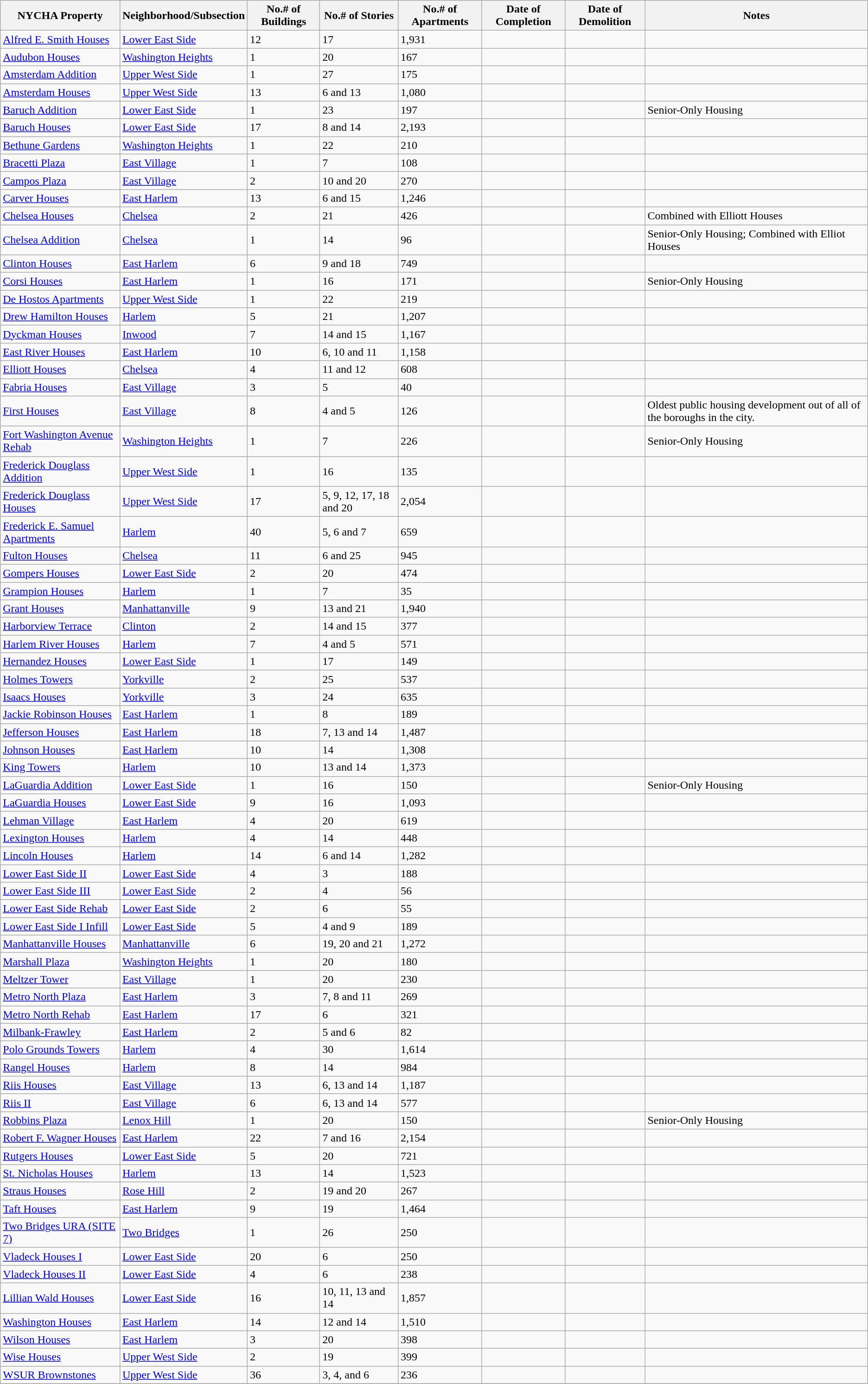<table class="wikitable sortable">
<tr>
<th>NYCHA Property</th>
<th>Neighborhood/Subsection</th>
<th>No.# of Buildings</th>
<th>No.# of Stories</th>
<th>No.# of Apartments</th>
<th>Date of Completion</th>
<th>Date of Demolition</th>
<th>Notes</th>
</tr>
<tr>
<td><a href='#'>Alfred E. Smith Houses</a></td>
<td><a href='#'>Lower East Side</a></td>
<td>12</td>
<td>17</td>
<td>1,931</td>
<td></td>
<td></td>
<td></td>
</tr>
<tr>
<td><a href='#'>Audubon Houses</a></td>
<td><a href='#'>Washington Heights</a></td>
<td>1</td>
<td>20</td>
<td>167</td>
<td></td>
<td></td>
<td></td>
</tr>
<tr>
<td><a href='#'>Amsterdam Addition</a></td>
<td><a href='#'>Upper West Side</a></td>
<td>1</td>
<td>27</td>
<td>175</td>
<td></td>
<td></td>
<td></td>
</tr>
<tr>
<td><a href='#'>Amsterdam Houses</a></td>
<td><a href='#'>Upper West Side</a></td>
<td>13</td>
<td>6 and 13</td>
<td>1,080</td>
<td></td>
<td></td>
<td></td>
</tr>
<tr>
<td><a href='#'>Baruch Addition</a></td>
<td><a href='#'>Lower East Side</a></td>
<td>1</td>
<td>23</td>
<td>197</td>
<td></td>
<td></td>
<td>Senior-Only Housing</td>
</tr>
<tr>
<td><a href='#'>Baruch Houses</a></td>
<td><a href='#'>Lower East Side</a></td>
<td>17</td>
<td>8 and 14</td>
<td>2,193</td>
<td></td>
<td></td>
<td></td>
</tr>
<tr>
<td><a href='#'>Bethune Gardens</a></td>
<td><a href='#'>Washington Heights</a></td>
<td>1</td>
<td>22</td>
<td>210</td>
<td></td>
<td></td>
<td></td>
</tr>
<tr>
<td><a href='#'>Bracetti Plaza</a></td>
<td><a href='#'>East Village</a></td>
<td>1</td>
<td>7</td>
<td>108</td>
<td></td>
<td></td>
<td></td>
</tr>
<tr>
<td><a href='#'>Campos Plaza</a></td>
<td><a href='#'>East Village</a></td>
<td>2</td>
<td>10 and 20</td>
<td>270</td>
<td></td>
<td></td>
<td></td>
</tr>
<tr>
<td><a href='#'>Carver Houses</a></td>
<td><a href='#'>East Harlem</a></td>
<td>13</td>
<td>6 and 15</td>
<td>1,246</td>
<td></td>
<td></td>
<td></td>
</tr>
<tr>
<td><a href='#'>Chelsea Houses</a></td>
<td><a href='#'>Chelsea</a></td>
<td>2</td>
<td>21</td>
<td>426</td>
<td></td>
<td></td>
<td>Combined with Elliott Houses</td>
</tr>
<tr>
<td><a href='#'>Chelsea Addition</a></td>
<td><a href='#'>Chelsea</a></td>
<td>1</td>
<td>14</td>
<td>96</td>
<td></td>
<td></td>
<td>Senior-Only Housing; Combined with Elliot Houses</td>
</tr>
<tr>
<td><a href='#'>Clinton Houses</a></td>
<td><a href='#'>East Harlem</a></td>
<td>6</td>
<td>9 and 18</td>
<td>749</td>
<td></td>
<td></td>
<td></td>
</tr>
<tr>
<td><a href='#'>Corsi Houses</a></td>
<td><a href='#'>East Harlem</a></td>
<td>1</td>
<td>16</td>
<td>171</td>
<td></td>
<td></td>
<td>Senior-Only Housing</td>
</tr>
<tr>
<td><a href='#'>De Hostos Apartments</a></td>
<td><a href='#'>Upper West Side</a></td>
<td>1</td>
<td>22</td>
<td>219</td>
<td></td>
<td></td>
<td></td>
</tr>
<tr>
<td><a href='#'>Drew Hamilton Houses</a></td>
<td><a href='#'>Harlem</a></td>
<td>5</td>
<td>21</td>
<td>1,207</td>
<td></td>
<td></td>
<td></td>
</tr>
<tr>
<td><a href='#'>Dyckman Houses</a></td>
<td><a href='#'>Inwood</a></td>
<td>7</td>
<td>14 and 15</td>
<td>1,167</td>
<td></td>
<td></td>
<td></td>
</tr>
<tr>
<td><a href='#'>East River Houses</a></td>
<td><a href='#'>East Harlem</a></td>
<td>10</td>
<td>6, 10 and 11</td>
<td>1,158</td>
<td></td>
<td></td>
<td></td>
</tr>
<tr>
<td><a href='#'>Elliott Houses</a></td>
<td><a href='#'>Chelsea</a></td>
<td>4</td>
<td>11 and 12</td>
<td>608</td>
<td></td>
<td></td>
<td></td>
</tr>
<tr>
<td><a href='#'>Fabria Houses</a></td>
<td><a href='#'>East Village</a></td>
<td>3</td>
<td>5</td>
<td>40</td>
<td></td>
<td></td>
<td></td>
</tr>
<tr>
<td><a href='#'>First Houses</a></td>
<td><a href='#'>East Village</a></td>
<td>8</td>
<td>4 and 5</td>
<td>126</td>
<td></td>
<td></td>
<td>Oldest public housing development out of all of the boroughs in the city.</td>
</tr>
<tr>
<td><a href='#'>Fort Washington Avenue Rehab</a></td>
<td><a href='#'>Washington Heights</a></td>
<td>1</td>
<td>7</td>
<td>226</td>
<td></td>
<td></td>
<td>Senior-Only Housing</td>
</tr>
<tr>
<td><a href='#'>Frederick Douglass Addition</a></td>
<td><a href='#'>Upper West Side</a></td>
<td>1</td>
<td>16</td>
<td>135</td>
<td></td>
<td></td>
<td></td>
</tr>
<tr>
<td><a href='#'>Frederick Douglass Houses</a></td>
<td><a href='#'>Upper West Side</a></td>
<td>17</td>
<td>5, 9, 12, 17, 18 and 20</td>
<td>2,054</td>
<td></td>
<td></td>
<td></td>
</tr>
<tr>
<td><a href='#'>Frederick E. Samuel Apartments</a></td>
<td><a href='#'>Harlem</a></td>
<td>40</td>
<td>5, 6 and 7</td>
<td>659</td>
<td></td>
<td></td>
<td></td>
</tr>
<tr>
<td><a href='#'>Fulton Houses</a></td>
<td><a href='#'>Chelsea</a></td>
<td>11</td>
<td>6 and 25</td>
<td>945</td>
<td></td>
<td></td>
<td></td>
</tr>
<tr>
<td><a href='#'>Gompers Houses</a></td>
<td><a href='#'>Lower East Side</a></td>
<td>2</td>
<td>20</td>
<td>474</td>
<td></td>
<td></td>
<td></td>
</tr>
<tr>
<td><a href='#'>Grampion Houses</a></td>
<td><a href='#'>Harlem</a></td>
<td>1</td>
<td>7</td>
<td>35</td>
<td></td>
<td></td>
<td></td>
</tr>
<tr>
<td><a href='#'>Grant Houses</a></td>
<td><a href='#'>Manhattanville</a></td>
<td>9</td>
<td>13 and 21</td>
<td>1,940</td>
<td></td>
<td></td>
<td></td>
</tr>
<tr>
<td><a href='#'>Harborview Terrace</a></td>
<td><a href='#'>Clinton</a></td>
<td>2</td>
<td>14 and 15</td>
<td>377</td>
<td></td>
<td></td>
<td></td>
</tr>
<tr>
<td><a href='#'>Harlem River Houses</a></td>
<td><a href='#'>Harlem</a></td>
<td>7</td>
<td>4 and 5</td>
<td>571</td>
<td></td>
<td></td>
<td></td>
</tr>
<tr>
<td><a href='#'>Hernandez Houses</a></td>
<td><a href='#'>Lower East Side</a></td>
<td>1</td>
<td>17</td>
<td>149</td>
<td></td>
<td></td>
<td></td>
</tr>
<tr>
<td><a href='#'>Holmes Towers</a></td>
<td><a href='#'>Yorkville</a></td>
<td>2</td>
<td>25</td>
<td>537</td>
<td></td>
<td></td>
<td></td>
</tr>
<tr>
<td><a href='#'>Isaacs Houses</a></td>
<td><a href='#'>Yorkville</a></td>
<td>3</td>
<td>24</td>
<td>635</td>
<td></td>
<td></td>
<td></td>
</tr>
<tr>
<td><a href='#'>Jackie Robinson Houses</a></td>
<td><a href='#'>East Harlem</a></td>
<td>1</td>
<td>8</td>
<td>189</td>
<td></td>
<td></td>
<td></td>
</tr>
<tr>
<td><a href='#'>Jefferson Houses</a></td>
<td><a href='#'>East Harlem</a></td>
<td>18</td>
<td>7, 13 and 14</td>
<td>1,487</td>
<td></td>
<td></td>
<td></td>
</tr>
<tr>
<td><a href='#'>Johnson Houses</a></td>
<td><a href='#'>East Harlem</a></td>
<td>10</td>
<td>14</td>
<td>1,308</td>
<td></td>
<td></td>
<td></td>
</tr>
<tr>
<td><a href='#'>King Towers</a></td>
<td><a href='#'>Harlem</a></td>
<td>10</td>
<td>13 and 14</td>
<td>1,373</td>
<td></td>
<td></td>
<td></td>
</tr>
<tr>
<td><a href='#'>LaGuardia Addition</a></td>
<td><a href='#'>Lower East Side</a></td>
<td>1</td>
<td>16</td>
<td>150</td>
<td></td>
<td></td>
<td>Senior-Only Housing</td>
</tr>
<tr>
<td><a href='#'>LaGuardia Houses</a></td>
<td><a href='#'>Lower East Side</a></td>
<td>9</td>
<td>16</td>
<td>1,093</td>
<td></td>
<td></td>
<td></td>
</tr>
<tr>
<td><a href='#'>Lehman Village</a></td>
<td><a href='#'>East Harlem</a></td>
<td>4</td>
<td>20</td>
<td>619</td>
<td></td>
<td></td>
<td></td>
</tr>
<tr>
<td><a href='#'>Lexington Houses</a></td>
<td><a href='#'>Harlem</a></td>
<td>4</td>
<td>14</td>
<td>448</td>
<td></td>
<td></td>
<td></td>
</tr>
<tr>
<td><a href='#'>Lincoln Houses</a></td>
<td><a href='#'>Harlem</a></td>
<td>14</td>
<td>6 and 14</td>
<td>1,282</td>
<td></td>
<td></td>
<td></td>
</tr>
<tr>
<td><a href='#'>Lower East Side II</a></td>
<td><a href='#'>Lower East Side</a></td>
<td>4</td>
<td>3</td>
<td>188</td>
<td></td>
<td></td>
<td></td>
</tr>
<tr>
<td><a href='#'>Lower East Side III</a></td>
<td><a href='#'>Lower East Side</a></td>
<td>2</td>
<td>4</td>
<td>56</td>
<td></td>
<td></td>
<td></td>
</tr>
<tr>
<td><a href='#'>Lower East Side Rehab</a></td>
<td><a href='#'>Lower East Side</a></td>
<td>2</td>
<td>6</td>
<td>55</td>
<td></td>
<td></td>
<td></td>
</tr>
<tr>
<td><a href='#'>Lower East Side I Infill</a></td>
<td><a href='#'>Lower East Side</a></td>
<td>5</td>
<td>4 and 9</td>
<td>189</td>
<td></td>
<td></td>
<td></td>
</tr>
<tr>
<td><a href='#'>Manhattanville Houses</a></td>
<td><a href='#'>Manhattanville</a></td>
<td>6</td>
<td>19, 20 and 21</td>
<td>1,272</td>
<td></td>
<td></td>
<td></td>
</tr>
<tr>
<td><a href='#'>Marshall Plaza</a></td>
<td><a href='#'>Washington Heights</a></td>
<td>1</td>
<td>20</td>
<td>180</td>
<td></td>
<td></td>
<td></td>
</tr>
<tr>
<td><a href='#'>Meltzer Tower</a></td>
<td><a href='#'>East Village</a></td>
<td>1</td>
<td>20</td>
<td>230</td>
<td></td>
<td></td>
<td></td>
</tr>
<tr>
<td><a href='#'>Metro North Plaza</a></td>
<td><a href='#'>East Harlem</a></td>
<td>3</td>
<td>7, 8 and 11</td>
<td>269</td>
<td></td>
<td></td>
<td></td>
</tr>
<tr>
<td><a href='#'>Metro North Rehab</a></td>
<td><a href='#'>East Harlem</a></td>
<td>17</td>
<td>6</td>
<td>321</td>
<td></td>
<td></td>
<td></td>
</tr>
<tr>
<td><a href='#'>Milbank-Frawley</a></td>
<td><a href='#'>East Harlem</a></td>
<td>2</td>
<td>5 and 6</td>
<td>82</td>
<td></td>
<td></td>
<td></td>
</tr>
<tr>
<td><a href='#'>Polo Grounds Towers</a></td>
<td><a href='#'>Harlem</a></td>
<td>4</td>
<td>30</td>
<td>1,614</td>
<td></td>
<td></td>
<td></td>
</tr>
<tr>
<td><a href='#'>Rangel Houses</a></td>
<td><a href='#'>Harlem</a></td>
<td>8</td>
<td>14</td>
<td>984</td>
<td></td>
<td></td>
<td></td>
</tr>
<tr>
<td><a href='#'>Riis Houses</a></td>
<td><a href='#'>East Village</a></td>
<td>13</td>
<td>6, 13 and 14</td>
<td>1,187</td>
<td></td>
<td></td>
<td></td>
</tr>
<tr>
<td><a href='#'>Riis II</a></td>
<td><a href='#'>East Village</a></td>
<td>6</td>
<td>6, 13 and 14</td>
<td>577</td>
<td></td>
<td></td>
<td></td>
</tr>
<tr>
<td><a href='#'>Robbins Plaza</a></td>
<td><a href='#'>Lenox Hill</a></td>
<td>1</td>
<td>20</td>
<td>150</td>
<td></td>
<td></td>
<td>Senior-Only Housing</td>
</tr>
<tr>
<td><a href='#'>Robert F. Wagner Houses</a></td>
<td><a href='#'>East Harlem</a></td>
<td>22</td>
<td>7 and 16</td>
<td>2,154</td>
<td></td>
<td></td>
<td></td>
</tr>
<tr>
<td><a href='#'>Rutgers Houses</a></td>
<td><a href='#'>Lower East Side</a></td>
<td>5</td>
<td>20</td>
<td>721</td>
<td></td>
<td></td>
<td></td>
</tr>
<tr>
<td><a href='#'>St. Nicholas Houses</a></td>
<td><a href='#'>Harlem</a></td>
<td>13</td>
<td>14</td>
<td>1,523</td>
<td></td>
<td></td>
<td></td>
</tr>
<tr>
<td><a href='#'>Straus Houses</a></td>
<td><a href='#'>Rose Hill</a></td>
<td>2</td>
<td>19 and 20</td>
<td>267</td>
<td></td>
<td></td>
<td></td>
</tr>
<tr>
<td><a href='#'>Taft Houses</a></td>
<td><a href='#'>East Harlem</a></td>
<td>9</td>
<td>19</td>
<td>1,464</td>
<td></td>
<td></td>
<td></td>
</tr>
<tr>
<td><a href='#'>Two Bridges URA (SITE 7)</a></td>
<td><a href='#'>Two Bridges</a></td>
<td>1</td>
<td>26</td>
<td>250</td>
<td></td>
<td></td>
<td></td>
</tr>
<tr>
<td><a href='#'>Vladeck Houses I</a></td>
<td><a href='#'>Lower East Side</a></td>
<td>20</td>
<td>6</td>
<td>250</td>
<td></td>
<td></td>
<td></td>
</tr>
<tr>
<td><a href='#'>Vladeck Houses II</a></td>
<td><a href='#'>Lower East Side</a></td>
<td>4</td>
<td>6</td>
<td>238</td>
<td></td>
<td></td>
<td></td>
</tr>
<tr>
<td><a href='#'>Lillian Wald Houses</a></td>
<td><a href='#'>Lower East Side</a></td>
<td>16</td>
<td>10, 11, 13 and 14</td>
<td>1,857</td>
<td></td>
<td></td>
<td></td>
</tr>
<tr>
<td><a href='#'>Washington Houses</a></td>
<td><a href='#'>East Harlem</a></td>
<td>14</td>
<td>12 and 14</td>
<td>1,510</td>
<td></td>
<td></td>
<td></td>
</tr>
<tr>
<td><a href='#'>Wilson Houses</a></td>
<td><a href='#'>East Harlem</a></td>
<td>3</td>
<td>20</td>
<td>398</td>
<td></td>
<td></td>
<td></td>
</tr>
<tr>
<td><a href='#'>Wise Houses</a></td>
<td><a href='#'>Upper West Side</a></td>
<td>2</td>
<td>19</td>
<td>399</td>
<td></td>
<td></td>
<td></td>
</tr>
<tr>
<td><a href='#'>WSUR Brownstones</a></td>
<td><a href='#'>Upper West Side</a></td>
<td>36</td>
<td>3, 4, and 6</td>
<td>236</td>
<td></td>
<td></td>
<td></td>
</tr>
<tr>
</tr>
</table>
